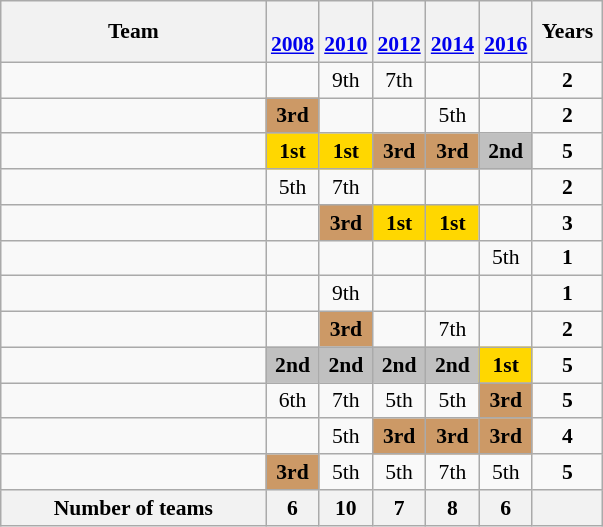<table class="wikitable" style="text-align:center; font-size:90%">
<tr>
<th width=170>Team</th>
<th width=25><br><a href='#'>2008</a></th>
<th width=25><br><a href='#'>2010</a></th>
<th width=25><br><a href='#'>2012</a></th>
<th width=25><br><a href='#'>2014</a></th>
<th width=25><br><a href='#'>2016</a></th>
<th width=40>Years</th>
</tr>
<tr>
<td align=left></td>
<td></td>
<td>9th</td>
<td>7th</td>
<td></td>
<td></td>
<td><strong>2</strong></td>
</tr>
<tr>
<td align=left></td>
<td bgcolor=#cc9966><strong>3rd</strong></td>
<td></td>
<td></td>
<td>5th</td>
<td></td>
<td><strong>2</strong></td>
</tr>
<tr>
<td align=left></td>
<td bgcolor=gold><strong>1st</strong></td>
<td bgcolor=gold><strong>1st</strong></td>
<td bgcolor=#cc9966><strong>3rd</strong></td>
<td bgcolor=#cc9966><strong>3rd</strong></td>
<td bgcolor=silver><strong>2nd</strong></td>
<td><strong>5</strong></td>
</tr>
<tr>
<td align=left></td>
<td>5th</td>
<td>7th</td>
<td></td>
<td></td>
<td></td>
<td><strong>2</strong></td>
</tr>
<tr>
<td align=left></td>
<td></td>
<td bgcolor=#cc9966><strong>3rd</strong></td>
<td bgcolor=gold><strong>1st</strong></td>
<td bgcolor=gold><strong>1st</strong></td>
<td></td>
<td><strong>3</strong></td>
</tr>
<tr>
<td align=left></td>
<td></td>
<td></td>
<td></td>
<td></td>
<td>5th</td>
<td><strong>1</strong></td>
</tr>
<tr>
<td align=left></td>
<td></td>
<td>9th</td>
<td></td>
<td></td>
<td></td>
<td><strong>1</strong></td>
</tr>
<tr>
<td align=left></td>
<td></td>
<td bgcolor=#cc9966><strong>3rd</strong></td>
<td></td>
<td>7th</td>
<td></td>
<td><strong>2</strong></td>
</tr>
<tr>
<td align=left></td>
<td bgcolor=silver><strong>2nd</strong></td>
<td bgcolor=silver><strong>2nd</strong></td>
<td bgcolor=silver><strong>2nd</strong></td>
<td bgcolor=silver><strong>2nd</strong></td>
<td bgcolor=gold><strong>1st</strong></td>
<td><strong>5</strong></td>
</tr>
<tr>
<td align=left></td>
<td>6th</td>
<td>7th</td>
<td>5th</td>
<td>5th</td>
<td bgcolor=#cc9966><strong>3rd</strong></td>
<td><strong>5</strong></td>
</tr>
<tr>
<td align=left></td>
<td></td>
<td>5th</td>
<td bgcolor=#cc9966><strong>3rd</strong></td>
<td bgcolor=#cc9966><strong>3rd</strong></td>
<td bgcolor=#cc9966><strong>3rd</strong></td>
<td><strong>4</strong></td>
</tr>
<tr>
<td align=left></td>
<td bgcolor=#cc9966><strong>3rd</strong></td>
<td>5th</td>
<td>5th</td>
<td>7th</td>
<td>5th</td>
<td><strong>5</strong></td>
</tr>
<tr>
<th>Number of teams</th>
<th>6</th>
<th>10</th>
<th>7</th>
<th>8</th>
<th>6</th>
<th></th>
</tr>
</table>
